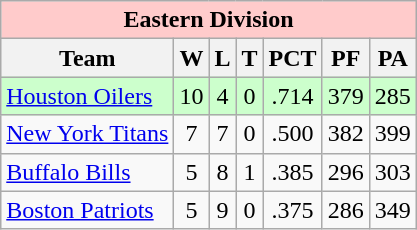<table class="wikitable" style="text-align:center">
<tr bgcolor="#ffcbcb">
<td colspan="7" align="center"><strong>Eastern Division</strong></td>
</tr>
<tr bgcolor="#efefef">
<th>Team</th>
<th>W</th>
<th>L</th>
<th>T</th>
<th>PCT</th>
<th>PF</th>
<th>PA</th>
</tr>
<tr style="background:#ccffcc">
<td align="left"><a href='#'>Houston Oilers</a></td>
<td>10</td>
<td>4</td>
<td>0</td>
<td>.714</td>
<td>379</td>
<td>285</td>
</tr>
<tr>
<td align="left"><a href='#'>New York Titans</a></td>
<td>7</td>
<td>7</td>
<td>0</td>
<td>.500</td>
<td>382</td>
<td>399</td>
</tr>
<tr>
<td align="left"><a href='#'>Buffalo Bills</a></td>
<td>5</td>
<td>8</td>
<td>1</td>
<td>.385</td>
<td>296</td>
<td>303</td>
</tr>
<tr>
<td align="left"><a href='#'>Boston Patriots</a></td>
<td>5</td>
<td>9</td>
<td>0</td>
<td>.375</td>
<td>286</td>
<td>349</td>
</tr>
</table>
